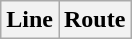<table class="wikitable">
<tr class="hintergrundfarbe6">
<th>Line</th>
<th>Route<br></th>
</tr>
</table>
